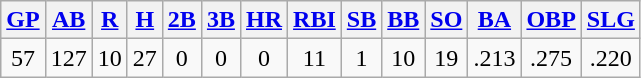<table class="wikitable">
<tr>
<th><a href='#'>GP</a></th>
<th><a href='#'>AB</a></th>
<th><a href='#'>R</a></th>
<th><a href='#'>H</a></th>
<th><a href='#'>2B</a></th>
<th><a href='#'>3B</a></th>
<th><a href='#'>HR</a></th>
<th><a href='#'>RBI</a></th>
<th><a href='#'>SB</a></th>
<th><a href='#'>BB</a></th>
<th><a href='#'>SO</a></th>
<th><a href='#'>BA</a></th>
<th><a href='#'>OBP</a></th>
<th><a href='#'>SLG</a></th>
</tr>
<tr align=center>
<td>57</td>
<td>127</td>
<td>10</td>
<td>27</td>
<td>0</td>
<td>0</td>
<td>0</td>
<td>11</td>
<td>1</td>
<td>10</td>
<td>19</td>
<td>.213</td>
<td>.275</td>
<td>.220</td>
</tr>
</table>
